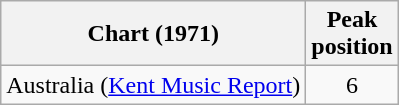<table class="wikitable">
<tr>
<th>Chart (1971)</th>
<th>Peak<br>position</th>
</tr>
<tr>
<td>Australia (<a href='#'>Kent Music Report</a>)</td>
<td align="center">6</td>
</tr>
</table>
